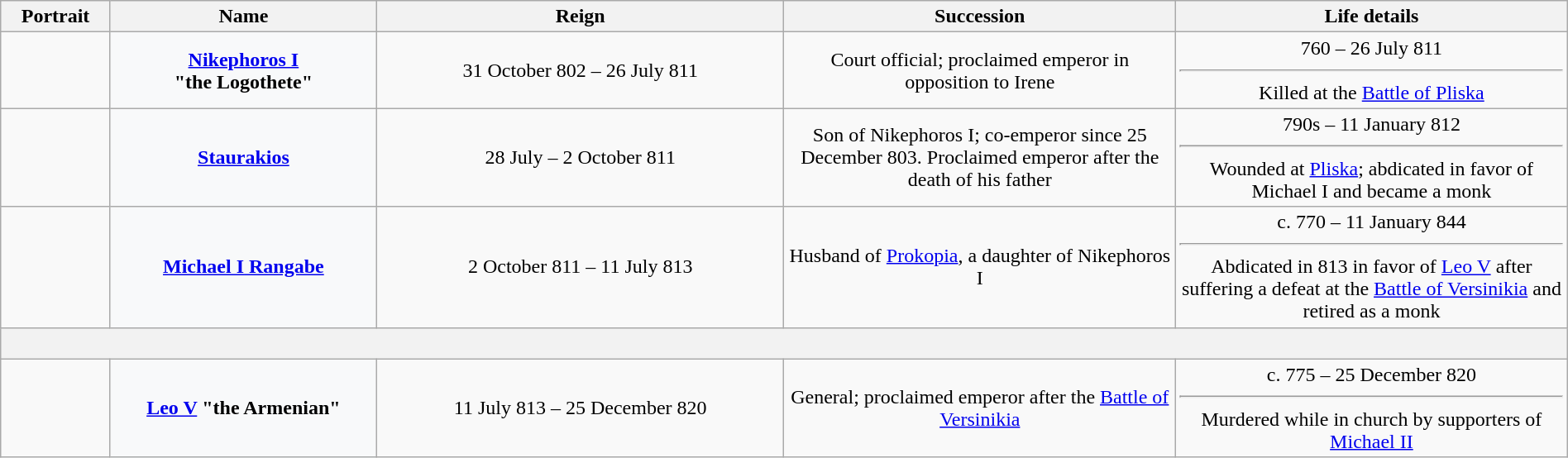<table class="wikitable plainrowheaders" style="width:100%; text-align:center">
<tr>
<th scope=col width="7%">Portrait</th>
<th scope=col width="17%">Name</th>
<th scope=col width="26%">Reign</th>
<th scope=col width="25%">Succession</th>
<th scope=col width="25%">Life details</th>
</tr>
<tr>
<td><br></td>
<th scope=row style="text-align:center; background:#F8F9FA"><strong><a href='#'>Nikephoros I</a></strong><br>"the Logothete"<br></th>
<td>31 October 802 – 26 July 811<br></td>
<td>Court official; proclaimed emperor in opposition to Irene</td>
<td> 760 – 26 July 811<br><hr>Killed at the <a href='#'>Battle of Pliska</a></td>
</tr>
<tr>
<td></td>
<th scope=row style="text-align:center; background:#F8F9FA"><strong><a href='#'>Staurakios</a></strong><br></th>
<td>28 July – 2 October 811<br></td>
<td>Son of Nikephoros I; co-emperor since 25 December 803. Proclaimed emperor after the death of his father</td>
<td>790s – 11 January 812<br><hr>Wounded at <a href='#'>Pliska</a>; abdicated in favor of Michael I and became a monk</td>
</tr>
<tr>
<td><br></td>
<th scope=row style="text-align:center; background:#F8F9FA"><a href='#'><strong>Michael I</strong> Rangabe</a><br></th>
<td>2 October 811 – 11 July 813<br></td>
<td>Husband of <a href='#'>Prokopia</a>, a daughter of Nikephoros I</td>
<td>c. 770 – 11 January 844<br><hr>Abdicated in 813 in favor of <a href='#'>Leo V</a> after suffering a defeat at the <a href='#'>Battle of Versinikia</a> and retired as a monk</td>
</tr>
<tr>
<th colspan=5> </th>
</tr>
<tr>
<td><br></td>
<th scope=row style="text-align:center; background:#F8F9FA"><strong><a href='#'>Leo V</a></strong> "the Armenian"<br></th>
<td>11 July 813 – 25 December 820<br></td>
<td>General; proclaimed emperor after the <a href='#'>Battle of Versinikia</a></td>
<td>c. 775 – 25 December 820<br><hr>Murdered while in church by supporters of <a href='#'>Michael II</a></td>
</tr>
</table>
